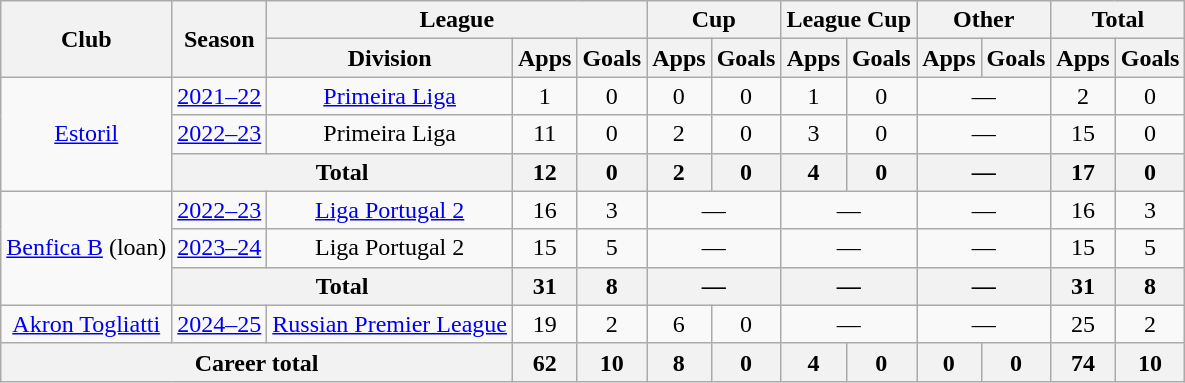<table class="wikitable" style="text-align: center;">
<tr>
<th rowspan="2">Club</th>
<th rowspan="2">Season</th>
<th colspan="3">League</th>
<th colspan="2">Cup</th>
<th colspan="2">League Cup</th>
<th colspan="2">Other</th>
<th colspan="2">Total</th>
</tr>
<tr>
<th>Division</th>
<th>Apps</th>
<th>Goals</th>
<th>Apps</th>
<th>Goals</th>
<th>Apps</th>
<th>Goals</th>
<th>Apps</th>
<th>Goals</th>
<th>Apps</th>
<th>Goals</th>
</tr>
<tr>
<td rowspan="3"><a href='#'>Estoril</a></td>
<td><a href='#'>2021–22</a></td>
<td><a href='#'>Primeira Liga</a></td>
<td>1</td>
<td>0</td>
<td>0</td>
<td>0</td>
<td>1</td>
<td>0</td>
<td colspan="2">—</td>
<td>2</td>
<td>0</td>
</tr>
<tr>
<td><a href='#'>2022–23</a></td>
<td>Primeira Liga</td>
<td>11</td>
<td>0</td>
<td>2</td>
<td>0</td>
<td>3</td>
<td>0</td>
<td colspan="2">—</td>
<td>15</td>
<td>0</td>
</tr>
<tr>
<th colspan="2">Total</th>
<th>12</th>
<th>0</th>
<th>2</th>
<th>0</th>
<th>4</th>
<th>0</th>
<th colspan="2">—</th>
<th>17</th>
<th>0</th>
</tr>
<tr>
<td rowspan="3"><a href='#'>Benfica B</a> (loan)</td>
<td><a href='#'>2022–23</a></td>
<td><a href='#'>Liga Portugal 2</a></td>
<td>16</td>
<td>3</td>
<td colspan="2">—</td>
<td colspan="2">—</td>
<td colspan="2">—</td>
<td>16</td>
<td>3</td>
</tr>
<tr>
<td><a href='#'>2023–24</a></td>
<td>Liga Portugal 2</td>
<td>15</td>
<td>5</td>
<td colspan="2">—</td>
<td colspan="2">—</td>
<td colspan="2">—</td>
<td>15</td>
<td>5</td>
</tr>
<tr>
<th colspan="2">Total</th>
<th>31</th>
<th>8</th>
<th colspan="2">—</th>
<th colspan="2">—</th>
<th colspan="2">—</th>
<th>31</th>
<th>8</th>
</tr>
<tr>
<td><a href='#'>Akron Togliatti</a></td>
<td><a href='#'>2024–25</a></td>
<td><a href='#'>Russian Premier League</a></td>
<td>19</td>
<td>2</td>
<td>6</td>
<td>0</td>
<td colspan="2">—</td>
<td colspan="2">—</td>
<td>25</td>
<td>2</td>
</tr>
<tr>
<th colspan="3">Career total</th>
<th>62</th>
<th>10</th>
<th>8</th>
<th>0</th>
<th>4</th>
<th>0</th>
<th>0</th>
<th>0</th>
<th>74</th>
<th>10</th>
</tr>
</table>
